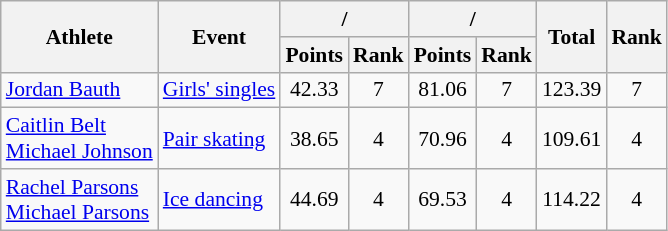<table class="wikitable" style="font-size:90%;">
<tr>
<th rowspan=2>Athlete</th>
<th rowspan=2>Event</th>
<th colspan=2>/</th>
<th colspan=2>/</th>
<th rowspan=2>Total</th>
<th rowspan=2>Rank</th>
</tr>
<tr>
<th>Points</th>
<th>Rank</th>
<th>Points</th>
<th>Rank</th>
</tr>
<tr>
<td><a href='#'>Jordan Bauth</a></td>
<td><a href='#'>Girls' singles</a></td>
<td align=center>42.33</td>
<td align=center>7</td>
<td align=center>81.06</td>
<td align=center>7</td>
<td align=center>123.39</td>
<td align=center>7</td>
</tr>
<tr>
<td><a href='#'>Caitlin Belt</a> <br> <a href='#'>Michael Johnson</a></td>
<td><a href='#'>Pair skating</a></td>
<td align=center>38.65</td>
<td align=center>4</td>
<td align=center>70.96</td>
<td align=center>4</td>
<td align=center>109.61</td>
<td align=center>4</td>
</tr>
<tr>
<td><a href='#'>Rachel Parsons</a> <br> <a href='#'>Michael Parsons</a></td>
<td><a href='#'>Ice dancing</a></td>
<td align=center>44.69</td>
<td align=center>4</td>
<td align=center>69.53</td>
<td align=center>4</td>
<td align=center>114.22</td>
<td align=center>4</td>
</tr>
</table>
